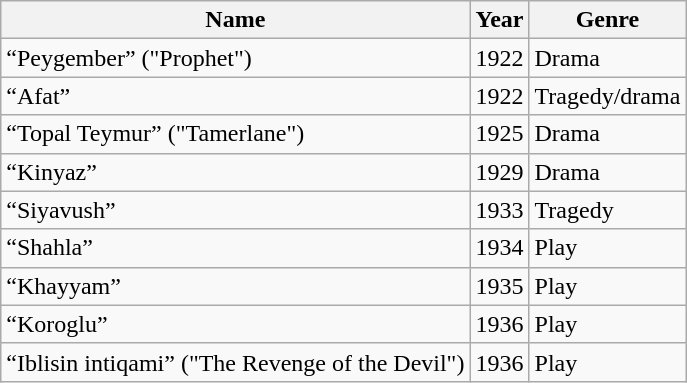<table class="wikitable">
<tr>
<th>Name</th>
<th>Year</th>
<th>Genre</th>
</tr>
<tr>
<td>“Peygember” ("Prophet")</td>
<td>1922</td>
<td>Drama</td>
</tr>
<tr>
<td>“Afat”</td>
<td>1922</td>
<td>Tragedy/drama</td>
</tr>
<tr>
<td>“Topal Teymur” ("Tamerlane")</td>
<td>1925</td>
<td>Drama</td>
</tr>
<tr>
<td>“Kinyaz”</td>
<td>1929</td>
<td>Drama</td>
</tr>
<tr>
<td>“Siyavush”</td>
<td>1933</td>
<td>Tragedy</td>
</tr>
<tr>
<td>“Shahla”</td>
<td>1934</td>
<td>Play</td>
</tr>
<tr>
<td>“Khayyam”</td>
<td>1935</td>
<td>Play</td>
</tr>
<tr>
<td>“Koroglu”</td>
<td>1936</td>
<td>Play</td>
</tr>
<tr>
<td>“Iblisin intiqami” ("The Revenge of the Devil")</td>
<td>1936</td>
<td>Play</td>
</tr>
</table>
